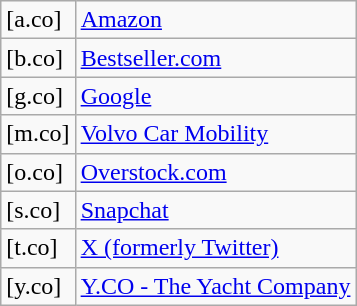<table class="wikitable">
<tr>
<td>[a.co]</td>
<td><a href='#'>Amazon</a></td>
</tr>
<tr>
<td>[b.co]</td>
<td><a href='#'>Bestseller.com</a></td>
</tr>
<tr>
<td>[g.co]</td>
<td><a href='#'>Google</a></td>
</tr>
<tr>
<td>[m.co]</td>
<td><a href='#'>Volvo Car Mobility</a></td>
</tr>
<tr>
<td>[o.co]</td>
<td><a href='#'>Overstock.com</a></td>
</tr>
<tr>
<td>[s.co]</td>
<td><a href='#'>Snapchat</a></td>
</tr>
<tr>
<td>[t.co]</td>
<td><a href='#'>X (formerly Twitter)</a></td>
</tr>
<tr>
<td>[y.co]</td>
<td><a href='#'>Y.CO - The Yacht Company</a></td>
</tr>
</table>
